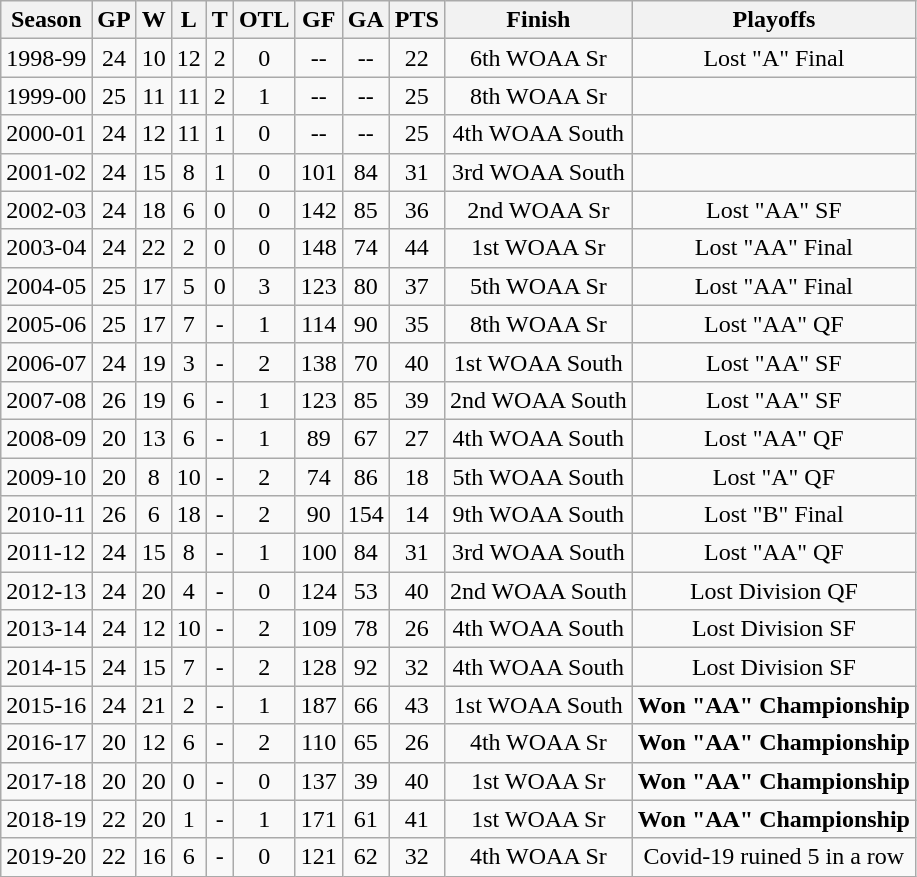<table class="wikitable">
<tr>
<th>Season</th>
<th>GP</th>
<th>W</th>
<th>L</th>
<th>T</th>
<th>OTL</th>
<th>GF</th>
<th>GA</th>
<th>PTS</th>
<th>Finish</th>
<th>Playoffs</th>
</tr>
<tr align="center">
<td>1998-99</td>
<td>24</td>
<td>10</td>
<td>12</td>
<td>2</td>
<td>0</td>
<td>--</td>
<td>--</td>
<td>22</td>
<td>6th WOAA Sr</td>
<td>Lost "A" Final</td>
</tr>
<tr align="center">
<td>1999-00</td>
<td>25</td>
<td>11</td>
<td>11</td>
<td>2</td>
<td>1</td>
<td>--</td>
<td>--</td>
<td>25</td>
<td>8th WOAA Sr</td>
<td></td>
</tr>
<tr align="center">
<td>2000-01</td>
<td>24</td>
<td>12</td>
<td>11</td>
<td>1</td>
<td>0</td>
<td>--</td>
<td>--</td>
<td>25</td>
<td>4th WOAA South</td>
<td></td>
</tr>
<tr align="center">
<td>2001-02</td>
<td>24</td>
<td>15</td>
<td>8</td>
<td>1</td>
<td>0</td>
<td>101</td>
<td>84</td>
<td>31</td>
<td>3rd WOAA South</td>
<td></td>
</tr>
<tr align="center">
<td>2002-03</td>
<td>24</td>
<td>18</td>
<td>6</td>
<td>0</td>
<td>0</td>
<td>142</td>
<td>85</td>
<td>36</td>
<td>2nd WOAA Sr</td>
<td>Lost "AA" SF</td>
</tr>
<tr align="center">
<td>2003-04</td>
<td>24</td>
<td>22</td>
<td>2</td>
<td>0</td>
<td>0</td>
<td>148</td>
<td>74</td>
<td>44</td>
<td>1st WOAA Sr</td>
<td>Lost "AA" Final</td>
</tr>
<tr align="center">
<td>2004-05</td>
<td>25</td>
<td>17</td>
<td>5</td>
<td>0</td>
<td>3</td>
<td>123</td>
<td>80</td>
<td>37</td>
<td>5th WOAA Sr</td>
<td>Lost "AA" Final</td>
</tr>
<tr align="center">
<td>2005-06</td>
<td>25</td>
<td>17</td>
<td>7</td>
<td>-</td>
<td>1</td>
<td>114</td>
<td>90</td>
<td>35</td>
<td>8th WOAA Sr</td>
<td>Lost "AA" QF</td>
</tr>
<tr align="center">
<td>2006-07</td>
<td>24</td>
<td>19</td>
<td>3</td>
<td>-</td>
<td>2</td>
<td>138</td>
<td>70</td>
<td>40</td>
<td>1st WOAA South</td>
<td>Lost "AA" SF</td>
</tr>
<tr align="center">
<td>2007-08</td>
<td>26</td>
<td>19</td>
<td>6</td>
<td>-</td>
<td>1</td>
<td>123</td>
<td>85</td>
<td>39</td>
<td>2nd WOAA South</td>
<td>Lost "AA" SF</td>
</tr>
<tr align="center">
<td>2008-09</td>
<td>20</td>
<td>13</td>
<td>6</td>
<td>-</td>
<td>1</td>
<td>89</td>
<td>67</td>
<td>27</td>
<td>4th WOAA South</td>
<td>Lost "AA" QF</td>
</tr>
<tr align="center">
<td>2009-10</td>
<td>20</td>
<td>8</td>
<td>10</td>
<td>-</td>
<td>2</td>
<td>74</td>
<td>86</td>
<td>18</td>
<td>5th WOAA South</td>
<td>Lost "A" QF</td>
</tr>
<tr align="center">
<td>2010-11</td>
<td>26</td>
<td>6</td>
<td>18</td>
<td>-</td>
<td>2</td>
<td>90</td>
<td>154</td>
<td>14</td>
<td>9th WOAA South</td>
<td>Lost "B" Final</td>
</tr>
<tr align="center">
<td>2011-12</td>
<td>24</td>
<td>15</td>
<td>8</td>
<td>-</td>
<td>1</td>
<td>100</td>
<td>84</td>
<td>31</td>
<td>3rd WOAA South</td>
<td>Lost "AA" QF</td>
</tr>
<tr align="center">
<td>2012-13</td>
<td>24</td>
<td>20</td>
<td>4</td>
<td>-</td>
<td>0</td>
<td>124</td>
<td>53</td>
<td>40</td>
<td>2nd WOAA South</td>
<td>Lost Division QF</td>
</tr>
<tr align="center">
<td>2013-14</td>
<td>24</td>
<td>12</td>
<td>10</td>
<td>-</td>
<td>2</td>
<td>109</td>
<td>78</td>
<td>26</td>
<td>4th WOAA South</td>
<td>Lost Division SF</td>
</tr>
<tr align="center">
<td>2014-15</td>
<td>24</td>
<td>15</td>
<td>7</td>
<td>-</td>
<td>2</td>
<td>128</td>
<td>92</td>
<td>32</td>
<td>4th WOAA South</td>
<td>Lost Division SF</td>
</tr>
<tr align="center">
<td>2015-16</td>
<td>24</td>
<td>21</td>
<td>2</td>
<td>-</td>
<td>1</td>
<td>187</td>
<td>66</td>
<td>43</td>
<td>1st WOAA South</td>
<td><strong>Won "AA" Championship</strong></td>
</tr>
<tr align="center">
<td>2016-17</td>
<td>20</td>
<td>12</td>
<td>6</td>
<td>-</td>
<td>2</td>
<td>110</td>
<td>65</td>
<td>26</td>
<td>4th WOAA Sr</td>
<td><strong>Won "AA" Championship</strong></td>
</tr>
<tr align="center">
<td>2017-18</td>
<td>20</td>
<td>20</td>
<td>0</td>
<td>-</td>
<td>0</td>
<td>137</td>
<td>39</td>
<td>40</td>
<td>1st WOAA Sr</td>
<td><strong>Won "AA" Championship</strong></td>
</tr>
<tr align="center">
<td>2018-19</td>
<td>22</td>
<td>20</td>
<td>1</td>
<td>-</td>
<td>1</td>
<td>171</td>
<td>61</td>
<td>41</td>
<td>1st WOAA Sr</td>
<td><strong>Won "AA" Championship</strong></td>
</tr>
<tr align="center">
<td>2019-20</td>
<td>22</td>
<td>16</td>
<td>6</td>
<td>-</td>
<td>0</td>
<td>121</td>
<td>62</td>
<td>32</td>
<td>4th WOAA Sr</td>
<td>Covid-19 ruined 5 in a row</td>
</tr>
</table>
